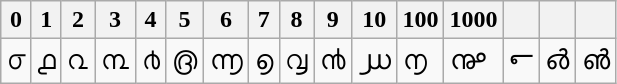<table class="wikitable" style="margin-left:30px">
<tr>
<th>0</th>
<th>1</th>
<th>2</th>
<th>3</th>
<th>4</th>
<th>5</th>
<th>6</th>
<th>7</th>
<th>8</th>
<th>9</th>
<th>10</th>
<th>100</th>
<th>1000</th>
<th></th>
<th></th>
<th></th>
</tr>
<tr style="font-size:large" lang="ml">
<td>൦</td>
<td>൧</td>
<td>൨</td>
<td>൩</td>
<td>൪</td>
<td>൫</td>
<td>൬</td>
<td>൭</td>
<td>൮</td>
<td>൯</td>
<td>൰</td>
<td>൱</td>
<td>൲</td>
<td>൳</td>
<td>൴</td>
<td>൵</td>
</tr>
</table>
